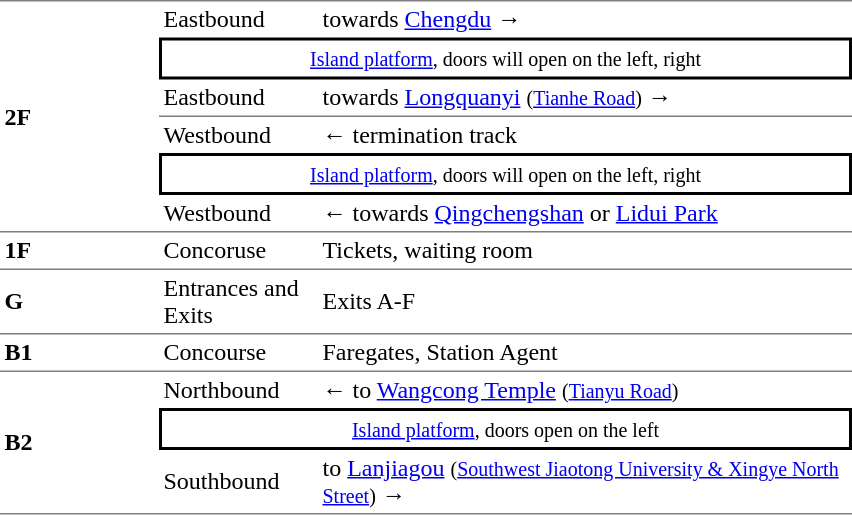<table cellspacing=0 cellpadding=3>
<tr>
<td style="border-top:solid 1px gray;border-bottom:solid 1px gray;" rowspan=6 width=100><strong>2F</strong></td>
<td style="border-top:solid 1px gray;" width=100>Eastbound</td>
<td style="border-top:solid 1px gray;" width=350>  towards <a href='#'>Chengdu</a> →</td>
</tr>
<tr>
<td style="border-top:solid 2px black;border-right:solid 2px black;border-left:solid 2px black;border-bottom:solid 2px black;text-align:center;" colspan=2><small><a href='#'>Island platform</a>, doors will open on the left, right</small></td>
</tr>
<tr>
<td style="border-bottom:solid 1px gray;">Eastbound</td>
<td style="border-bottom:solid 1px gray;">  towards <a href='#'>Longquanyi</a> <small>(<a href='#'>Tianhe Road</a>)</small> →</td>
</tr>
<tr>
<td>Westbound</td>
<td>←  termination track</td>
</tr>
<tr>
<td style="border-top:solid 2px black;border-right:solid 2px black;border-left:solid 2px black;border-bottom:solid 2px black;text-align:center;" colspan=2><small><a href='#'>Island platform</a>, doors will open on the left, right</small></td>
</tr>
<tr>
<td style="border-bottom:solid 1px gray;">Westbound</td>
<td style="border-bottom:solid 1px gray;">←  towards <a href='#'>Qingchengshan</a> or <a href='#'>Lidui Park</a></td>
</tr>
<tr>
<td style="border-bottom:solid 1px gray;"><strong>1F</strong></td>
<td style="border-bottom:solid 1px gray;">Concoruse</td>
<td style="border-bottom:solid 1px gray;">Tickets, waiting room</td>
</tr>
<tr>
<td style="border-top:solid 0px gray;border-bottom:solid 1px gray;" width=100><strong>G</strong></td>
<td style="border-top:solid 0px gray;border-bottom:solid 1px gray;" width=100>Entrances and Exits</td>
<td style="border-top:solid 0px gray;border-bottom:solid 1px gray;" width=350>Exits A-F</td>
</tr>
<tr>
<td style="border-top:solid 0px gray;border-bottom:solid 1px gray;" width=100><strong>B1</strong></td>
<td style="border-top:solid 0px gray;border-bottom:solid 1px gray;" width=100>Concourse</td>
<td style="border-top:solid 0px gray;border-bottom:solid 1px gray;" width=350>Faregates, Station Agent</td>
</tr>
<tr>
<td style="border-bottom:solid 1px gray;" rowspan=3><strong>B2</strong></td>
<td>Northbound</td>
<td>←  to <a href='#'>Wangcong Temple</a> <small>(<a href='#'>Tianyu Road</a>)</small></td>
</tr>
<tr>
<td style="border-right:solid 2px black;border-left:solid 2px black;border-top:solid 2px black;border-bottom:solid 2px black;text-align:center;" colspan=2><small><a href='#'>Island platform</a>, doors open on the left</small></td>
</tr>
<tr>
<td style="border-bottom:solid 1px gray;">Southbound</td>
<td style="border-bottom:solid 1px gray;">  to <a href='#'>Lanjiagou</a> <small>(<a href='#'>Southwest Jiaotong University & Xingye North Street</a>)</small> →</td>
</tr>
</table>
